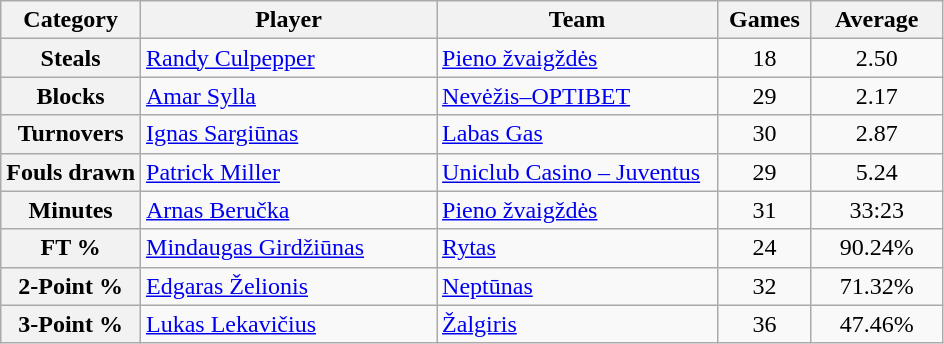<table class="wikitable">
<tr>
<th>Category</th>
<th width=190>Player</th>
<th width=180>Team</th>
<th width=55>Games</th>
<th width=80>Average</th>
</tr>
<tr>
<th>Steals</th>
<td> <a href='#'>Randy Culpepper</a></td>
<td><a href='#'>Pieno žvaigždės</a></td>
<td style="text-align: center;">18</td>
<td style="text-align: center;">2.50</td>
</tr>
<tr>
<th>Blocks</th>
<td> <a href='#'>Amar Sylla</a></td>
<td><a href='#'>Nevėžis–OPTIBET</a></td>
<td style="text-align: center;">29</td>
<td style="text-align: center;">2.17</td>
</tr>
<tr>
<th>Turnovers</th>
<td> <a href='#'>Ignas Sargiūnas</a></td>
<td><a href='#'>Labas Gas</a></td>
<td style="text-align: center;">30</td>
<td style="text-align: center;">2.87</td>
</tr>
<tr>
<th>Fouls drawn</th>
<td> <a href='#'>Patrick Miller</a></td>
<td><a href='#'>Uniclub Casino – Juventus</a></td>
<td style="text-align: center;">29</td>
<td style="text-align: center;">5.24</td>
</tr>
<tr>
<th>Minutes</th>
<td> <a href='#'>Arnas Beručka</a></td>
<td><a href='#'>Pieno žvaigždės</a></td>
<td style="text-align: center;">31</td>
<td style="text-align: center;">33:23</td>
</tr>
<tr>
<th>FT %</th>
<td> <a href='#'>Mindaugas Girdžiūnas</a></td>
<td><a href='#'>Rytas</a></td>
<td style="text-align: center;">24</td>
<td style="text-align: center;">90.24%</td>
</tr>
<tr>
<th>2-Point %</th>
<td> <a href='#'>Edgaras Želionis</a></td>
<td><a href='#'>Neptūnas</a></td>
<td style="text-align: center;">32</td>
<td style="text-align: center;">71.32%</td>
</tr>
<tr>
<th>3-Point %</th>
<td> <a href='#'>Lukas Lekavičius</a></td>
<td><a href='#'>Žalgiris</a></td>
<td style="text-align: center;">36</td>
<td style="text-align: center;">47.46%</td>
</tr>
</table>
